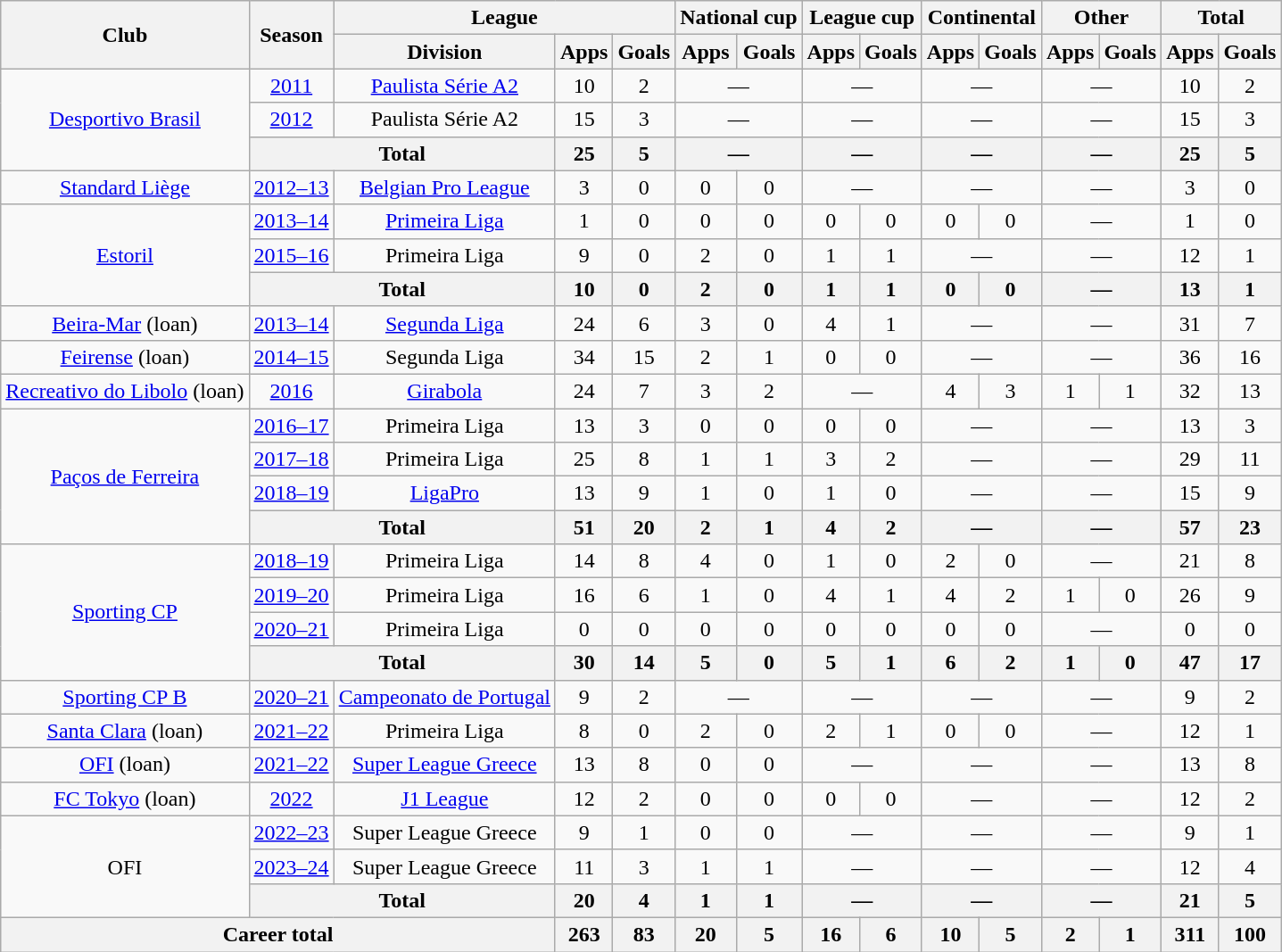<table class="wikitable" style="text-align: center">
<tr>
<th rowspan="2">Club</th>
<th rowspan="2">Season</th>
<th colspan="3">League</th>
<th colspan="2">National cup</th>
<th colspan="2">League cup</th>
<th colspan="2">Continental</th>
<th colspan="2">Other</th>
<th colspan="2">Total</th>
</tr>
<tr>
<th>Division</th>
<th>Apps</th>
<th>Goals</th>
<th>Apps</th>
<th>Goals</th>
<th>Apps</th>
<th>Goals</th>
<th>Apps</th>
<th>Goals</th>
<th>Apps</th>
<th>Goals</th>
<th>Apps</th>
<th>Goals</th>
</tr>
<tr>
<td rowspan="3"><a href='#'>Desportivo Brasil</a></td>
<td><a href='#'>2011</a></td>
<td><a href='#'>Paulista Série A2</a></td>
<td>10</td>
<td>2</td>
<td colspan="2">—</td>
<td colspan="2">—</td>
<td colspan="2">—</td>
<td colspan="2">—</td>
<td>10</td>
<td>2</td>
</tr>
<tr>
<td><a href='#'>2012</a></td>
<td>Paulista Série A2</td>
<td>15</td>
<td>3</td>
<td colspan="2">—</td>
<td colspan="2">—</td>
<td colspan="2">—</td>
<td colspan="2">—</td>
<td>15</td>
<td>3</td>
</tr>
<tr>
<th colspan="2">Total</th>
<th>25</th>
<th>5</th>
<th colspan="2">—</th>
<th colspan="2">—</th>
<th colspan="2">—</th>
<th colspan="2">—</th>
<th>25</th>
<th>5</th>
</tr>
<tr>
<td><a href='#'>Standard Liège</a></td>
<td><a href='#'>2012–13</a></td>
<td><a href='#'>Belgian Pro League</a></td>
<td>3</td>
<td>0</td>
<td>0</td>
<td>0</td>
<td colspan="2">—</td>
<td colspan="2">—</td>
<td colspan="2">—</td>
<td>3</td>
<td>0</td>
</tr>
<tr>
<td rowspan="3"><a href='#'>Estoril</a></td>
<td><a href='#'>2013–14</a></td>
<td><a href='#'>Primeira Liga</a></td>
<td>1</td>
<td>0</td>
<td>0</td>
<td>0</td>
<td>0</td>
<td>0</td>
<td>0</td>
<td>0</td>
<td colspan="2">—</td>
<td>1</td>
<td>0</td>
</tr>
<tr>
<td><a href='#'>2015–16</a></td>
<td>Primeira Liga</td>
<td>9</td>
<td>0</td>
<td>2</td>
<td>0</td>
<td>1</td>
<td>1</td>
<td colspan="2">—</td>
<td colspan="2">—</td>
<td>12</td>
<td>1</td>
</tr>
<tr>
<th colspan="2">Total</th>
<th>10</th>
<th>0</th>
<th>2</th>
<th>0</th>
<th>1</th>
<th>1</th>
<th>0</th>
<th>0</th>
<th colspan="2">—</th>
<th>13</th>
<th>1</th>
</tr>
<tr>
<td><a href='#'>Beira-Mar</a> (loan)</td>
<td><a href='#'>2013–14</a></td>
<td><a href='#'>Segunda Liga</a></td>
<td>24</td>
<td>6</td>
<td>3</td>
<td>0</td>
<td>4</td>
<td>1</td>
<td colspan="2">—</td>
<td colspan="2">—</td>
<td>31</td>
<td>7</td>
</tr>
<tr>
<td><a href='#'>Feirense</a> (loan)</td>
<td><a href='#'>2014–15</a></td>
<td>Segunda Liga</td>
<td>34</td>
<td>15</td>
<td>2</td>
<td>1</td>
<td>0</td>
<td>0</td>
<td colspan="2">—</td>
<td colspan="2">—</td>
<td>36</td>
<td>16</td>
</tr>
<tr>
<td><a href='#'>Recreativo do Libolo</a> (loan)</td>
<td><a href='#'>2016</a></td>
<td><a href='#'>Girabola</a></td>
<td>24</td>
<td>7</td>
<td>3</td>
<td>2</td>
<td colspan="2">—</td>
<td>4</td>
<td>3</td>
<td>1</td>
<td>1</td>
<td>32</td>
<td>13</td>
</tr>
<tr>
<td rowspan="4"><a href='#'>Paços de Ferreira</a></td>
<td><a href='#'>2016–17</a></td>
<td>Primeira Liga</td>
<td>13</td>
<td>3</td>
<td>0</td>
<td>0</td>
<td>0</td>
<td>0</td>
<td colspan="2">—</td>
<td colspan="2">—</td>
<td>13</td>
<td>3</td>
</tr>
<tr>
<td><a href='#'>2017–18</a></td>
<td>Primeira Liga</td>
<td>25</td>
<td>8</td>
<td>1</td>
<td>1</td>
<td>3</td>
<td>2</td>
<td colspan="2">—</td>
<td colspan="2">—</td>
<td>29</td>
<td>11</td>
</tr>
<tr>
<td><a href='#'>2018–19</a></td>
<td><a href='#'>LigaPro</a></td>
<td>13</td>
<td>9</td>
<td>1</td>
<td>0</td>
<td>1</td>
<td>0</td>
<td colspan="2">—</td>
<td colspan="2">—</td>
<td>15</td>
<td>9</td>
</tr>
<tr>
<th colspan="2">Total</th>
<th>51</th>
<th>20</th>
<th>2</th>
<th>1</th>
<th>4</th>
<th>2</th>
<th colspan="2">—</th>
<th colspan="2">—</th>
<th>57</th>
<th>23</th>
</tr>
<tr>
<td rowspan="4"><a href='#'>Sporting CP</a></td>
<td><a href='#'>2018–19</a></td>
<td>Primeira Liga</td>
<td>14</td>
<td>8</td>
<td>4</td>
<td>0</td>
<td>1</td>
<td>0</td>
<td>2</td>
<td>0</td>
<td colspan="2">—</td>
<td>21</td>
<td>8</td>
</tr>
<tr>
<td><a href='#'>2019–20</a></td>
<td>Primeira Liga</td>
<td>16</td>
<td>6</td>
<td>1</td>
<td>0</td>
<td>4</td>
<td>1</td>
<td>4</td>
<td>2</td>
<td>1</td>
<td>0</td>
<td>26</td>
<td>9</td>
</tr>
<tr>
<td><a href='#'>2020–21</a></td>
<td>Primeira Liga</td>
<td>0</td>
<td>0</td>
<td>0</td>
<td>0</td>
<td>0</td>
<td>0</td>
<td>0</td>
<td>0</td>
<td colspan="2">—</td>
<td>0</td>
<td>0</td>
</tr>
<tr>
<th colspan="2">Total</th>
<th>30</th>
<th>14</th>
<th>5</th>
<th>0</th>
<th>5</th>
<th>1</th>
<th>6</th>
<th>2</th>
<th>1</th>
<th>0</th>
<th>47</th>
<th>17</th>
</tr>
<tr>
<td><a href='#'>Sporting CP B</a></td>
<td><a href='#'>2020–21</a></td>
<td><a href='#'>Campeonato de Portugal</a></td>
<td>9</td>
<td>2</td>
<td colspan="2">—</td>
<td colspan="2">—</td>
<td colspan="2">—</td>
<td colspan="2">—</td>
<td>9</td>
<td>2</td>
</tr>
<tr>
<td><a href='#'>Santa Clara</a> (loan)</td>
<td><a href='#'>2021–22</a></td>
<td>Primeira Liga</td>
<td>8</td>
<td>0</td>
<td>2</td>
<td>0</td>
<td>2</td>
<td>1</td>
<td>0</td>
<td>0</td>
<td colspan="2">—</td>
<td>12</td>
<td>1</td>
</tr>
<tr>
<td><a href='#'>OFI</a> (loan)</td>
<td><a href='#'>2021–22</a></td>
<td><a href='#'>Super League Greece</a></td>
<td>13</td>
<td>8</td>
<td>0</td>
<td>0</td>
<td colspan="2">—</td>
<td colspan="2">—</td>
<td colspan="2">—</td>
<td>13</td>
<td>8</td>
</tr>
<tr>
<td><a href='#'>FC Tokyo</a> (loan)</td>
<td><a href='#'>2022</a></td>
<td><a href='#'>J1 League</a></td>
<td>12</td>
<td>2</td>
<td>0</td>
<td>0</td>
<td>0</td>
<td>0</td>
<td colspan="2">—</td>
<td colspan="2">—</td>
<td>12</td>
<td>2</td>
</tr>
<tr>
<td rowspan="3">OFI</td>
<td><a href='#'>2022–23</a></td>
<td>Super League Greece</td>
<td>9</td>
<td>1</td>
<td>0</td>
<td>0</td>
<td colspan="2">—</td>
<td colspan="2">—</td>
<td colspan="2">—</td>
<td>9</td>
<td>1</td>
</tr>
<tr>
<td><a href='#'>2023–24</a></td>
<td>Super League Greece</td>
<td>11</td>
<td>3</td>
<td>1</td>
<td>1</td>
<td colspan="2">—</td>
<td colspan="2">—</td>
<td colspan="2">—</td>
<td>12</td>
<td>4</td>
</tr>
<tr>
<th colspan="2">Total</th>
<th>20</th>
<th>4</th>
<th>1</th>
<th>1</th>
<th colspan="2">—</th>
<th colspan="2">—</th>
<th colspan="2">—</th>
<th>21</th>
<th>5</th>
</tr>
<tr>
<th colspan="3">Career total</th>
<th>263</th>
<th>83</th>
<th>20</th>
<th>5</th>
<th>16</th>
<th>6</th>
<th>10</th>
<th>5</th>
<th>2</th>
<th>1</th>
<th>311</th>
<th>100</th>
</tr>
</table>
